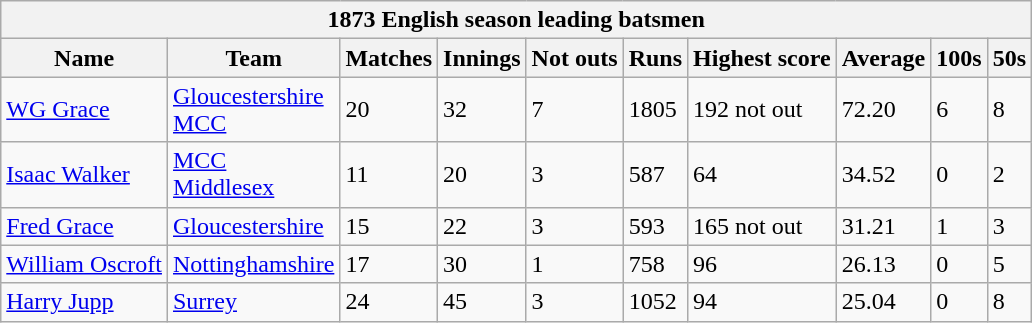<table class="wikitable">
<tr>
<th bgcolor="#efefef" colspan="10">1873 English season leading batsmen</th>
</tr>
<tr bgcolor="#efefef">
<th>Name</th>
<th>Team</th>
<th>Matches</th>
<th>Innings</th>
<th>Not outs</th>
<th>Runs</th>
<th>Highest score</th>
<th>Average</th>
<th>100s</th>
<th>50s</th>
</tr>
<tr>
<td><a href='#'>WG Grace</a></td>
<td><a href='#'>Gloucestershire</a><br><a href='#'>MCC</a></td>
<td>20</td>
<td>32</td>
<td>7</td>
<td>1805</td>
<td>192 not out</td>
<td>72.20</td>
<td>6</td>
<td>8</td>
</tr>
<tr>
<td><a href='#'>Isaac Walker</a></td>
<td><a href='#'>MCC</a><br><a href='#'>Middlesex</a></td>
<td>11</td>
<td>20</td>
<td>3</td>
<td>587</td>
<td>64</td>
<td>34.52</td>
<td>0</td>
<td>2</td>
</tr>
<tr>
<td><a href='#'>Fred Grace</a></td>
<td><a href='#'>Gloucestershire</a></td>
<td>15</td>
<td>22</td>
<td>3</td>
<td>593</td>
<td>165 not out</td>
<td>31.21</td>
<td>1</td>
<td>3</td>
</tr>
<tr>
<td><a href='#'>William Oscroft</a></td>
<td><a href='#'>Nottinghamshire</a></td>
<td>17</td>
<td>30</td>
<td>1</td>
<td>758</td>
<td>96</td>
<td>26.13</td>
<td>0</td>
<td>5</td>
</tr>
<tr>
<td><a href='#'>Harry Jupp</a></td>
<td><a href='#'>Surrey</a></td>
<td>24</td>
<td>45</td>
<td>3</td>
<td>1052</td>
<td>94</td>
<td>25.04</td>
<td>0</td>
<td>8</td>
</tr>
</table>
